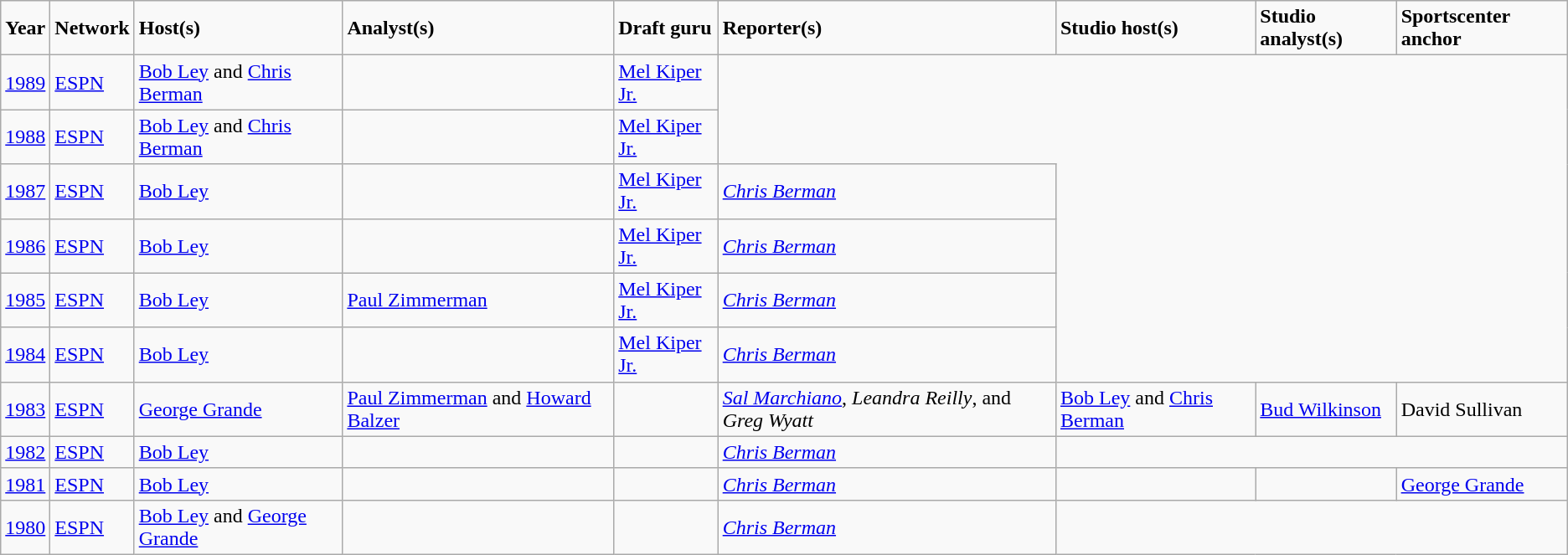<table class=wikitable sortable">
<tr>
<td><strong>Year</strong></td>
<td><strong>Network</strong></td>
<td><strong>Host(s)</strong></td>
<td><strong>Analyst(s)</strong></td>
<td><strong>Draft guru</strong></td>
<td><strong>Reporter(s)</strong></td>
<td><strong>Studio host(s)</strong></td>
<td><strong>Studio analyst(s)</strong></td>
<td><strong>Sportscenter anchor</strong></td>
</tr>
<tr>
<td><a href='#'>1989</a></td>
<td><a href='#'>ESPN</a></td>
<td><a href='#'>Bob Ley</a> and <a href='#'>Chris Berman</a></td>
<td></td>
<td><a href='#'>Mel Kiper Jr.</a></td>
</tr>
<tr>
<td><a href='#'>1988</a></td>
<td><a href='#'>ESPN</a></td>
<td><a href='#'>Bob Ley</a> and <a href='#'>Chris Berman</a></td>
<td></td>
<td><a href='#'>Mel Kiper Jr.</a></td>
</tr>
<tr>
<td><a href='#'>1987</a></td>
<td><a href='#'>ESPN</a></td>
<td><a href='#'>Bob Ley</a></td>
<td></td>
<td><a href='#'>Mel Kiper Jr.</a></td>
<td><em><a href='#'>Chris Berman</a></em></td>
</tr>
<tr>
<td><a href='#'>1986</a></td>
<td><a href='#'>ESPN</a></td>
<td><a href='#'>Bob Ley</a></td>
<td></td>
<td><a href='#'>Mel Kiper Jr.</a></td>
<td><em><a href='#'>Chris Berman</a></em></td>
</tr>
<tr>
<td><a href='#'>1985</a></td>
<td><a href='#'>ESPN</a></td>
<td><a href='#'>Bob Ley</a></td>
<td><a href='#'>Paul Zimmerman</a></td>
<td><a href='#'>Mel Kiper Jr.</a></td>
<td><em><a href='#'>Chris Berman</a></em></td>
</tr>
<tr>
<td><a href='#'>1984</a></td>
<td><a href='#'>ESPN</a></td>
<td><a href='#'>Bob Ley</a></td>
<td></td>
<td><a href='#'>Mel Kiper Jr.</a></td>
<td><em><a href='#'>Chris Berman</a></em></td>
</tr>
<tr>
<td><a href='#'>1983</a></td>
<td><a href='#'>ESPN</a></td>
<td><a href='#'>George Grande</a></td>
<td><a href='#'>Paul Zimmerman</a> and <a href='#'>Howard Balzer</a></td>
<td></td>
<td><em><a href='#'>Sal Marchiano</a></em>, <em>Leandra Reilly</em>, and <em>Greg Wyatt</em></td>
<td><a href='#'>Bob Ley</a> and <a href='#'>Chris Berman</a></td>
<td><a href='#'>Bud Wilkinson</a></td>
<td>David Sullivan</td>
</tr>
<tr>
<td><a href='#'>1982</a></td>
<td><a href='#'>ESPN</a></td>
<td><a href='#'>Bob Ley</a></td>
<td></td>
<td></td>
<td><em><a href='#'>Chris Berman</a></em></td>
</tr>
<tr>
<td><a href='#'>1981</a></td>
<td><a href='#'>ESPN</a></td>
<td><a href='#'>Bob Ley</a></td>
<td></td>
<td></td>
<td><em><a href='#'>Chris Berman</a></em></td>
<td></td>
<td></td>
<td><a href='#'>George Grande</a></td>
</tr>
<tr>
<td><a href='#'>1980</a></td>
<td><a href='#'>ESPN</a></td>
<td><a href='#'>Bob Ley</a> and <a href='#'>George Grande</a></td>
<td></td>
<td></td>
<td><em><a href='#'>Chris Berman</a></em></td>
</tr>
</table>
